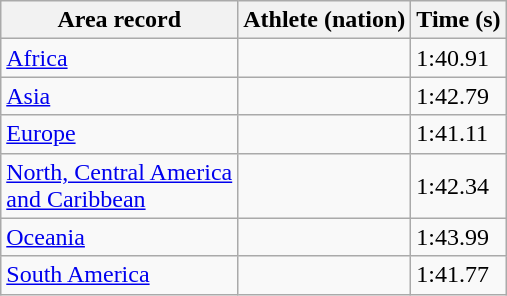<table class="wikitable">
<tr>
<th>Area record</th>
<th>Athlete (nation)</th>
<th>Time (s)</th>
</tr>
<tr>
<td><a href='#'>Africa</a> </td>
<td></td>
<td>1:40.91 </td>
</tr>
<tr>
<td><a href='#'>Asia</a> </td>
<td></td>
<td>1:42.79</td>
</tr>
<tr>
<td><a href='#'>Europe</a> </td>
<td></td>
<td>1:41.11</td>
</tr>
<tr>
<td><a href='#'>North, Central America<br>and Caribbean</a> </td>
<td></td>
<td>1:42.34</td>
</tr>
<tr>
<td><a href='#'>Oceania</a> </td>
<td></td>
<td>1:43.99</td>
</tr>
<tr>
<td><a href='#'>South America</a> </td>
<td></td>
<td>1:41.77</td>
</tr>
</table>
